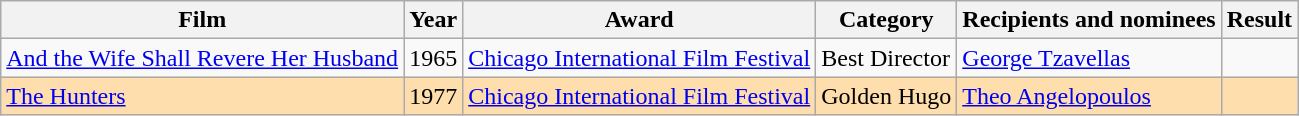<table class="wikitable">
<tr>
<th>Film</th>
<th>Year</th>
<th>Award</th>
<th>Category</th>
<th>Recipients and nominees</th>
<th>Result</th>
</tr>
<tr>
<td><a href='#'>And the Wife Shall Revere Her Husband</a></td>
<td>1965</td>
<td><a href='#'>Chicago International Film Festival</a></td>
<td>Best  Director</td>
<td><a href='#'>George Tzavellas</a></td>
<td></td>
</tr>
<tr style="background:#FFDEAD;">
<td><a href='#'>The Hunters</a></td>
<td>1977</td>
<td><a href='#'>Chicago International Film Festival</a></td>
<td>Golden Hugo</td>
<td><a href='#'>Theo Angelopoulos</a></td>
<td></td>
</tr>
</table>
